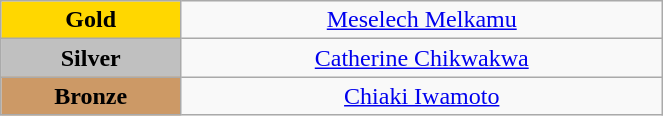<table class="wikitable" style="text-align:center; " width="35%">
<tr>
<td bgcolor="gold"><strong>Gold</strong></td>
<td><a href='#'>Meselech Melkamu</a><br>  <small><em></em></small></td>
</tr>
<tr>
<td bgcolor="silver"><strong>Silver</strong></td>
<td><a href='#'>Catherine Chikwakwa</a><br>  <small><em></em></small></td>
</tr>
<tr>
<td bgcolor="CC9966"><strong>Bronze</strong></td>
<td><a href='#'>Chiaki Iwamoto</a><br>  <small><em></em></small></td>
</tr>
</table>
